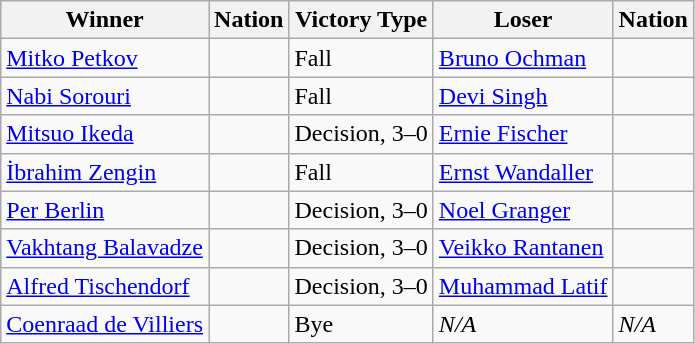<table class="wikitable sortable" style="text-align:left;">
<tr>
<th>Winner</th>
<th>Nation</th>
<th>Victory Type</th>
<th>Loser</th>
<th>Nation</th>
</tr>
<tr>
<td><a href='#'>Mitko Petkov</a></td>
<td></td>
<td>Fall</td>
<td><a href='#'>Bruno Ochman</a></td>
<td></td>
</tr>
<tr>
<td><a href='#'>Nabi Sorouri</a></td>
<td></td>
<td>Fall</td>
<td><a href='#'>Devi Singh</a></td>
<td></td>
</tr>
<tr>
<td><a href='#'>Mitsuo Ikeda</a></td>
<td></td>
<td>Decision, 3–0</td>
<td><a href='#'>Ernie Fischer</a></td>
<td></td>
</tr>
<tr>
<td><a href='#'>İbrahim Zengin</a></td>
<td></td>
<td>Fall</td>
<td><a href='#'>Ernst Wandaller</a></td>
<td></td>
</tr>
<tr>
<td><a href='#'>Per Berlin</a></td>
<td></td>
<td>Decision, 3–0</td>
<td><a href='#'>Noel Granger</a></td>
<td></td>
</tr>
<tr>
<td><a href='#'>Vakhtang Balavadze</a></td>
<td></td>
<td>Decision, 3–0</td>
<td><a href='#'>Veikko Rantanen</a></td>
<td></td>
</tr>
<tr>
<td><a href='#'>Alfred Tischendorf</a></td>
<td></td>
<td>Decision, 3–0</td>
<td><a href='#'>Muhammad Latif</a></td>
<td></td>
</tr>
<tr>
<td><a href='#'>Coenraad de Villiers</a></td>
<td></td>
<td>Bye</td>
<td><em>N/A</em></td>
<td><em>N/A</em></td>
</tr>
</table>
